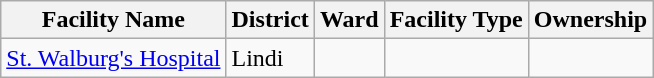<table class="wikitable sortable">
<tr>
<th>Facility Name</th>
<th>District</th>
<th>Ward</th>
<th>Facility Type</th>
<th>Ownership</th>
</tr>
<tr>
<td><a href='#'>St. Walburg's Hospital</a></td>
<td>Lindi</td>
<td></td>
<td></td>
<td></td>
</tr>
</table>
